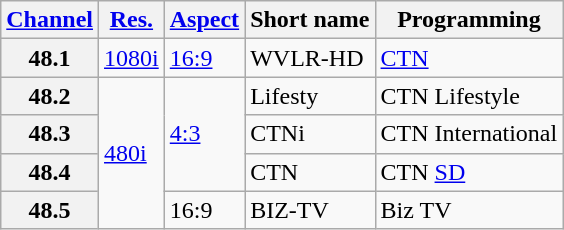<table class="wikitable">
<tr>
<th scope = "col"><a href='#'>Channel</a></th>
<th scope = "col"><a href='#'>Res.</a></th>
<th scope = "col"><a href='#'>Aspect</a></th>
<th scope = "col">Short name</th>
<th scope = "col">Programming</th>
</tr>
<tr>
<th scope = "row">48.1</th>
<td><a href='#'>1080i</a></td>
<td><a href='#'>16:9</a></td>
<td>WVLR-HD</td>
<td><a href='#'>CTN</a></td>
</tr>
<tr>
<th scope = "row">48.2</th>
<td rowspan=4><a href='#'>480i</a></td>
<td rowspan=3><a href='#'>4:3</a></td>
<td>Lifesty</td>
<td>CTN Lifestyle</td>
</tr>
<tr>
<th scope = "row">48.3</th>
<td>CTNi</td>
<td>CTN International</td>
</tr>
<tr>
<th scope = "row">48.4</th>
<td>CTN</td>
<td>CTN <a href='#'>SD</a></td>
</tr>
<tr>
<th scope = "row">48.5</th>
<td>16:9</td>
<td>BIZ-TV</td>
<td>Biz TV</td>
</tr>
</table>
